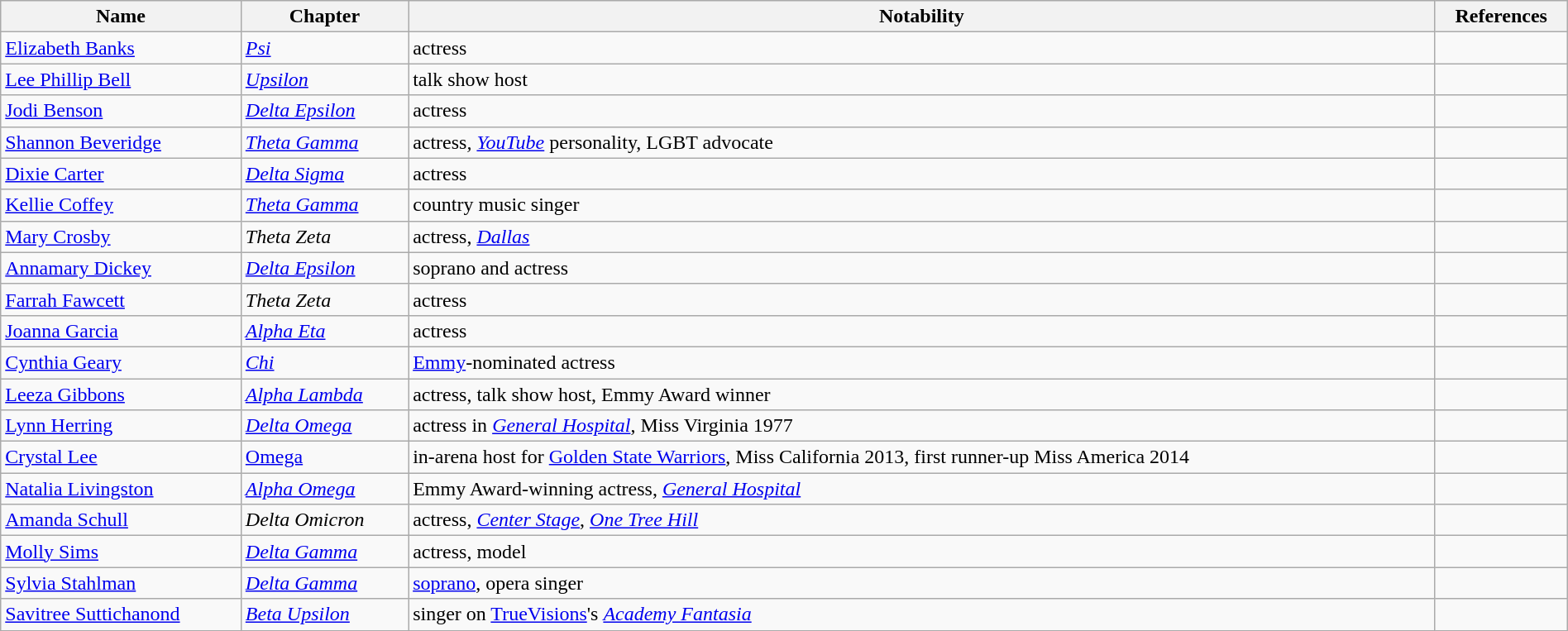<table class="wikitable sortable" style="width:100%;">
<tr>
<th>Name</th>
<th>Chapter</th>
<th>Notability</th>
<th>References</th>
</tr>
<tr>
<td><a href='#'>Elizabeth Banks</a></td>
<td><a href='#'><em>Psi</em></a></td>
<td>actress</td>
<td></td>
</tr>
<tr>
<td><a href='#'>Lee Phillip Bell</a></td>
<td><a href='#'><em>Upsilon</em></a></td>
<td>talk show host</td>
<td></td>
</tr>
<tr>
<td><a href='#'>Jodi Benson</a></td>
<td><a href='#'><em>Delta Epsilon</em></a></td>
<td>actress</td>
<td></td>
</tr>
<tr>
<td><a href='#'>Shannon Beveridge</a></td>
<td><a href='#'><em>Theta Gamma</em></a></td>
<td>actress<em>, <a href='#'>YouTube</a></em> personality, LGBT advocate</td>
<td></td>
</tr>
<tr>
<td><a href='#'>Dixie Carter</a></td>
<td><a href='#'><em>Delta Sigma</em></a></td>
<td>actress</td>
<td></td>
</tr>
<tr>
<td><a href='#'>Kellie Coffey</a></td>
<td><a href='#'><em>Theta Gamma</em></a></td>
<td>country music singer</td>
<td></td>
</tr>
<tr>
<td><a href='#'>Mary Crosby</a></td>
<td><em>Theta Zeta</em></td>
<td>actress, <em><a href='#'>Dallas</a></em></td>
<td></td>
</tr>
<tr>
<td><a href='#'>Annamary Dickey</a></td>
<td><a href='#'><em>Delta Epsilon</em></a></td>
<td>soprano and actress</td>
<td></td>
</tr>
<tr>
<td><a href='#'>Farrah Fawcett</a></td>
<td><em>Theta Zeta</em></td>
<td>actress</td>
<td></td>
</tr>
<tr>
<td><a href='#'>Joanna Garcia</a></td>
<td><a href='#'><em>Alpha Eta</em></a></td>
<td>actress</td>
<td></td>
</tr>
<tr>
<td><a href='#'>Cynthia Geary</a></td>
<td><a href='#'><em>Chi</em></a></td>
<td><a href='#'>Emmy</a>-nominated actress</td>
<td></td>
</tr>
<tr>
<td><a href='#'>Leeza Gibbons</a></td>
<td><a href='#'><em>Alpha Lambda</em></a></td>
<td>actress, talk show host, Emmy Award winner</td>
<td></td>
</tr>
<tr>
<td><a href='#'>Lynn Herring</a></td>
<td><a href='#'><em>Delta Omega</em></a></td>
<td>actress in <em><a href='#'>General Hospital</a></em>, Miss Virginia 1977</td>
<td></td>
</tr>
<tr>
<td><a href='#'>Crystal Lee</a></td>
<td><a href='#'>Omega</a></td>
<td>in-arena host for <a href='#'>Golden State Warriors</a>, Miss California 2013, first runner-up Miss America 2014</td>
<td></td>
</tr>
<tr>
<td><a href='#'>Natalia Livingston</a></td>
<td><a href='#'><em>Alpha Omega</em></a></td>
<td>Emmy Award-winning actress, <em><a href='#'>General Hospital</a></em></td>
<td></td>
</tr>
<tr>
<td><a href='#'>Amanda Schull</a></td>
<td><em>Delta Omicron</em></td>
<td>actress, <a href='#'><em>Center Stage</em></a>, <em><a href='#'>One Tree Hill</a></em></td>
<td></td>
</tr>
<tr>
<td><a href='#'>Molly Sims</a></td>
<td><a href='#'><em>Delta Gamma</em></a></td>
<td>actress, model</td>
<td></td>
</tr>
<tr>
<td><a href='#'>Sylvia Stahlman</a></td>
<td><a href='#'><em>Delta Gamma</em></a></td>
<td><a href='#'>soprano</a>, opera singer</td>
<td></td>
</tr>
<tr>
<td><a href='#'>Savitree Suttichanond</a></td>
<td><a href='#'><em>Beta Upsilon</em></a></td>
<td>singer on <a href='#'>TrueVisions</a>'s <em><a href='#'>Academy Fantasia</a></em></td>
<td></td>
</tr>
<tr>
</tr>
</table>
